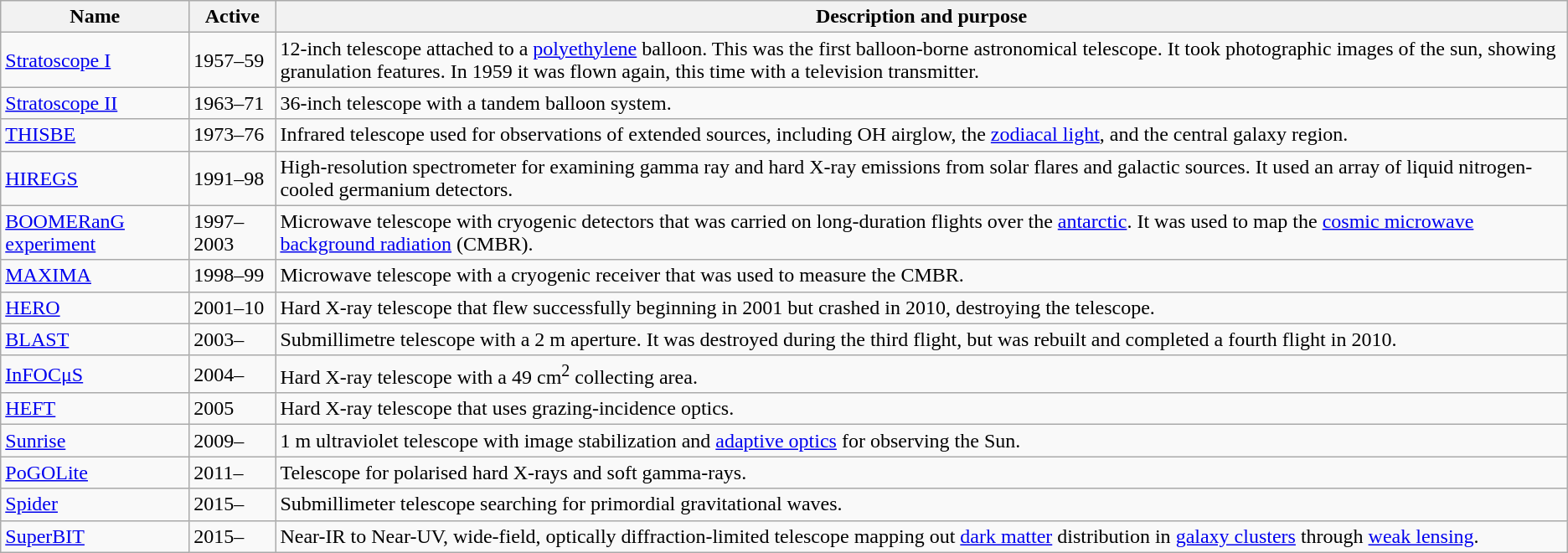<table class="wikitable">
<tr>
<th>Name</th>
<th>Active</th>
<th>Description and purpose</th>
</tr>
<tr>
<td><a href='#'>Stratoscope I</a></td>
<td>1957–59</td>
<td>12-inch telescope attached to a <a href='#'>polyethylene</a> balloon. This was the first balloon-borne astronomical telescope. It took photographic images of the sun, showing granulation features. In 1959 it was flown again, this time with a television transmitter.</td>
</tr>
<tr>
<td><a href='#'>Stratoscope II</a></td>
<td>1963–71</td>
<td>36-inch telescope with a tandem balloon system.</td>
</tr>
<tr>
<td><a href='#'>THISBE</a></td>
<td>1973–76</td>
<td>Infrared telescope used for observations of extended sources, including OH airglow, the <a href='#'>zodiacal light</a>, and the central galaxy region.</td>
</tr>
<tr>
<td><a href='#'>HIREGS</a></td>
<td>1991–98</td>
<td>High-resolution spectrometer for examining gamma ray and hard X-ray emissions from solar flares and galactic sources. It used an array of liquid nitrogen-cooled germanium detectors.</td>
</tr>
<tr>
<td><a href='#'>BOOMERanG experiment</a></td>
<td>1997–2003</td>
<td>Microwave telescope with cryogenic detectors that was carried on long-duration flights over the <a href='#'>antarctic</a>. It was used to map the <a href='#'>cosmic microwave background radiation</a> (CMBR).</td>
</tr>
<tr>
<td><a href='#'>MAXIMA</a></td>
<td>1998–99</td>
<td>Microwave telescope with a cryogenic receiver that was used to measure the CMBR.</td>
</tr>
<tr>
<td><a href='#'>HERO</a></td>
<td>2001–10</td>
<td>Hard X-ray telescope that flew successfully beginning in 2001 but crashed in 2010, destroying the telescope.</td>
</tr>
<tr>
<td><a href='#'>BLAST</a></td>
<td>2003–</td>
<td>Submillimetre telescope with a 2 m aperture. It was destroyed during the third flight, but was rebuilt and completed a fourth flight in 2010.</td>
</tr>
<tr>
<td><a href='#'>InFOCμS</a></td>
<td>2004–</td>
<td>Hard X-ray telescope with a 49 cm<sup>2</sup> collecting area.</td>
</tr>
<tr>
<td><a href='#'>HEFT</a></td>
<td>2005</td>
<td>Hard X-ray telescope that uses grazing-incidence optics.</td>
</tr>
<tr>
<td><a href='#'>Sunrise</a></td>
<td>2009–</td>
<td>1 m ultraviolet telescope with image stabilization and <a href='#'>adaptive optics</a> for observing the Sun.</td>
</tr>
<tr>
<td><a href='#'>PoGOLite</a></td>
<td>2011–</td>
<td>Telescope for polarised hard X-rays and soft gamma-rays.</td>
</tr>
<tr>
<td><a href='#'>Spider</a></td>
<td>2015–</td>
<td>Submillimeter telescope searching for primordial gravitational waves.</td>
</tr>
<tr>
<td><a href='#'>SuperBIT</a></td>
<td>2015–</td>
<td>Near-IR to Near-UV, wide-field, optically diffraction-limited telescope mapping out <a href='#'>dark matter</a> distribution in <a href='#'>galaxy clusters</a> through <a href='#'>weak lensing</a>.</td>
</tr>
</table>
